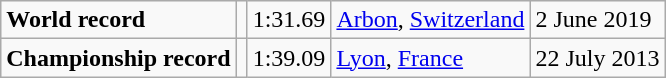<table class="wikitable">
<tr>
<td><strong>World record</strong></td>
<td></td>
<td>1:31.69</td>
<td><a href='#'>Arbon</a>, <a href='#'>Switzerland</a></td>
<td>2 June 2019</td>
</tr>
<tr>
<td><strong>Championship record</strong></td>
<td></td>
<td>1:39.09</td>
<td><a href='#'>Lyon</a>, <a href='#'>France</a></td>
<td>22 July 2013</td>
</tr>
</table>
